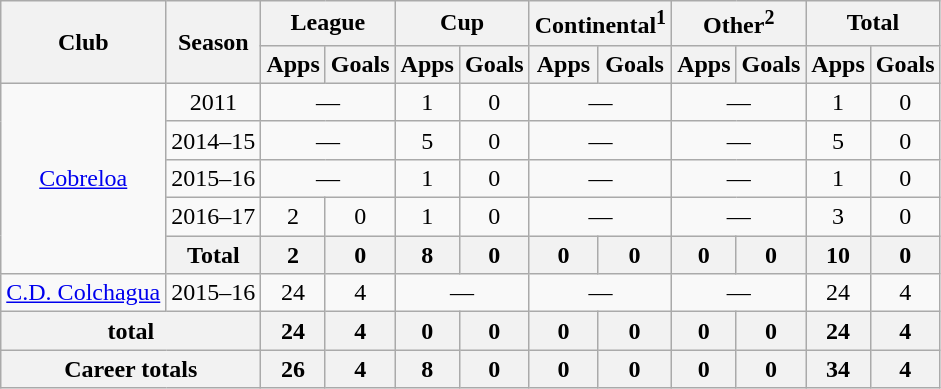<table class="wikitable" style="text-align:center;">
<tr>
<th rowspan="2">Club</th>
<th rowspan="2">Season</th>
<th colspan="2">League</th>
<th colspan="2">Cup</th>
<th colspan="2">Continental<sup>1</sup></th>
<th colspan="2">Other<sup>2</sup></th>
<th colspan="2">Total</th>
</tr>
<tr>
<th>Apps</th>
<th>Goals</th>
<th>Apps</th>
<th>Goals</th>
<th>Apps</th>
<th>Goals</th>
<th>Apps</th>
<th>Goals</th>
<th>Apps</th>
<th>Goals</th>
</tr>
<tr>
<td rowspan="5"><a href='#'>Cobreloa</a></td>
<td>2011</td>
<td colspan="2">—</td>
<td>1</td>
<td>0</td>
<td colspan="2">—</td>
<td colspan="2">—</td>
<td>1</td>
<td>0</td>
</tr>
<tr>
<td>2014–15</td>
<td colspan="2">—</td>
<td>5</td>
<td>0</td>
<td colspan="2">—</td>
<td colspan="2">—</td>
<td>5</td>
<td>0</td>
</tr>
<tr>
<td>2015–16</td>
<td colspan="2">—</td>
<td>1</td>
<td>0</td>
<td colspan="2">—</td>
<td colspan="2">—</td>
<td>1</td>
<td>0</td>
</tr>
<tr>
<td>2016–17</td>
<td>2</td>
<td>0</td>
<td>1</td>
<td>0</td>
<td colspan="2">—</td>
<td colspan="2">—</td>
<td —>3</td>
<td>0</td>
</tr>
<tr>
<th>Total</th>
<th>2</th>
<th>0</th>
<th>8</th>
<th>0</th>
<th>0</th>
<th>0</th>
<th>0</th>
<th>0</th>
<th>10</th>
<th>0</th>
</tr>
<tr>
<td rowspan="1"><a href='#'>C.D. Colchagua</a></td>
<td>2015–16</td>
<td colspan="1">24</td>
<td>4</td>
<td colspan="2">—</td>
<td colspan="2">—</td>
<td colspan="2">—</td>
<td>24</td>
<td>4</td>
</tr>
<tr>
<th colspan="2">total</th>
<th>24</th>
<th>4</th>
<th>0</th>
<th>0</th>
<th>0</th>
<th>0</th>
<th>0</th>
<th>0</th>
<th>24</th>
<th>4</th>
</tr>
<tr>
<th colspan="2">Career totals</th>
<th>26</th>
<th>4</th>
<th>8</th>
<th>0</th>
<th>0</th>
<th>0</th>
<th>0</th>
<th>0</th>
<th>34</th>
<th>4</th>
</tr>
</table>
